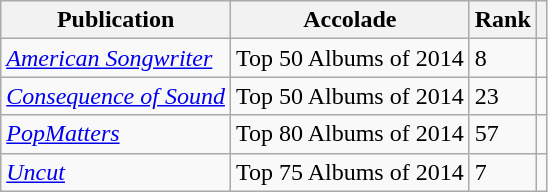<table class="wikitable sortable">
<tr>
<th>Publication</th>
<th>Accolade</th>
<th>Rank</th>
<th class="unsortable"></th>
</tr>
<tr>
<td><em><a href='#'>American Songwriter</a></em></td>
<td>Top 50 Albums of 2014</td>
<td>8</td>
<td></td>
</tr>
<tr>
<td><em><a href='#'>Consequence of Sound</a></em></td>
<td>Top 50 Albums of 2014</td>
<td>23</td>
<td></td>
</tr>
<tr>
<td><em><a href='#'>PopMatters</a></em></td>
<td>Top 80 Albums of 2014</td>
<td>57</td>
<td></td>
</tr>
<tr>
<td><em><a href='#'>Uncut</a></em></td>
<td>Top 75 Albums of 2014</td>
<td>7</td>
<td></td>
</tr>
</table>
